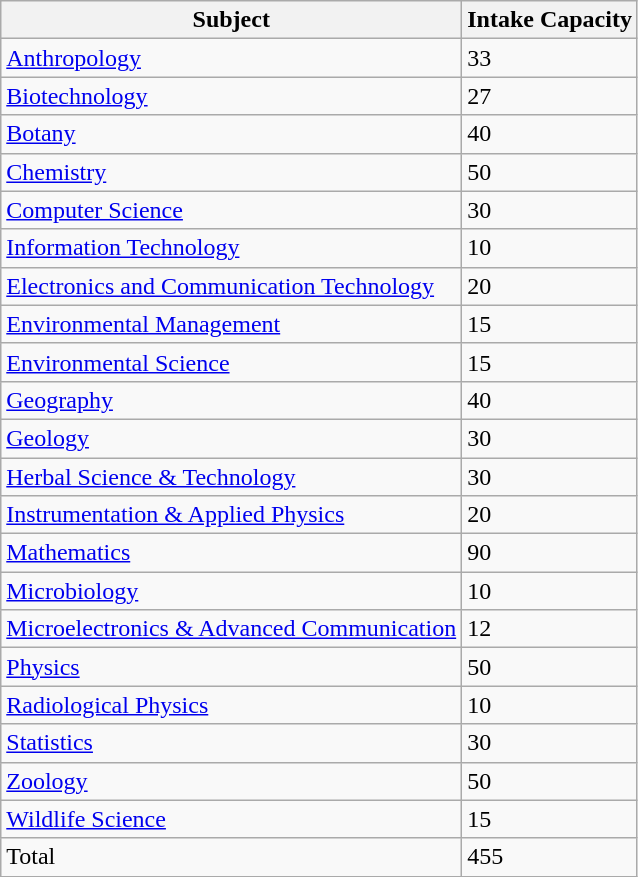<table class="wikitable">
<tr>
<th>Subject</th>
<th>Intake Capacity</th>
</tr>
<tr>
<td><a href='#'>Anthropology</a></td>
<td>33</td>
</tr>
<tr>
<td><a href='#'>Biotechnology</a></td>
<td>27</td>
</tr>
<tr>
<td><a href='#'>Botany</a></td>
<td>40</td>
</tr>
<tr>
<td><a href='#'>Chemistry</a></td>
<td>50</td>
</tr>
<tr>
<td><a href='#'>Computer Science</a></td>
<td>30</td>
</tr>
<tr>
<td><a href='#'>Information Technology</a></td>
<td>10</td>
</tr>
<tr>
<td><a href='#'>Electronics and Communication Technology</a></td>
<td>20</td>
</tr>
<tr>
<td><a href='#'>Environmental Management</a></td>
<td>15</td>
</tr>
<tr>
<td><a href='#'>Environmental Science</a></td>
<td>15</td>
</tr>
<tr>
<td><a href='#'>Geography</a></td>
<td>40</td>
</tr>
<tr>
<td><a href='#'>Geology</a></td>
<td>30</td>
</tr>
<tr>
<td><a href='#'>Herbal Science & Technology</a></td>
<td>30</td>
</tr>
<tr>
<td><a href='#'>Instrumentation & Applied Physics</a></td>
<td>20</td>
</tr>
<tr>
<td><a href='#'>Mathematics</a></td>
<td>90</td>
</tr>
<tr>
<td><a href='#'>Microbiology</a></td>
<td>10</td>
</tr>
<tr>
<td><a href='#'>Microelectronics & Advanced Communication</a></td>
<td>12</td>
</tr>
<tr>
<td><a href='#'>Physics</a></td>
<td>50</td>
</tr>
<tr>
<td><a href='#'>Radiological Physics</a></td>
<td>10</td>
</tr>
<tr>
<td><a href='#'>Statistics</a></td>
<td>30</td>
</tr>
<tr>
<td><a href='#'>Zoology</a></td>
<td>50</td>
</tr>
<tr>
<td><a href='#'>Wildlife Science</a></td>
<td>15</td>
</tr>
<tr>
<td>Total</td>
<td>455</td>
</tr>
</table>
